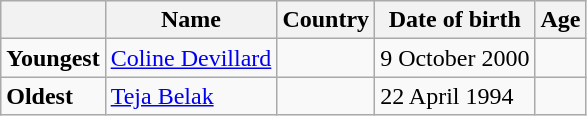<table class="wikitable">
<tr>
<th></th>
<th><strong>Name</strong></th>
<th><strong>Country</strong></th>
<th><strong>Date of birth</strong></th>
<th><strong>Age</strong></th>
</tr>
<tr>
<td><strong>Youngest</strong></td>
<td><a href='#'>Coline Devillard</a></td>
<td></td>
<td>9 October 2000</td>
<td></td>
</tr>
<tr>
<td><strong>Oldest</strong></td>
<td><a href='#'>Teja Belak</a></td>
<td></td>
<td>22 April 1994</td>
<td></td>
</tr>
</table>
